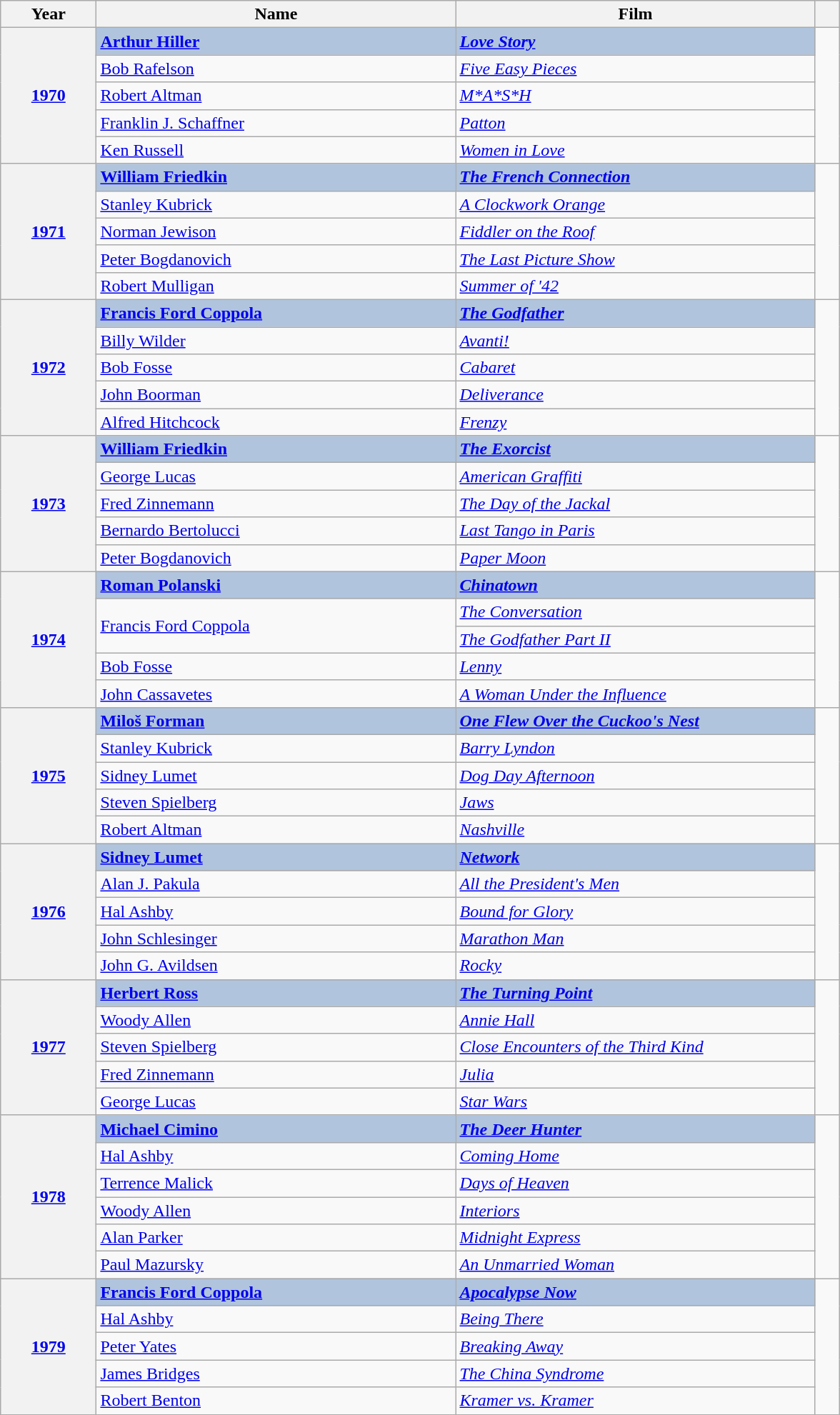<table class="wikitable sortable">
<tr>
<th scope="col" style="width:8%;">Year</th>
<th scope="col" style="width:30%;">Name</th>
<th scope="col" style="width:30%;">Film</th>
<th scope="col" style="width:2%;" class="unsortable"></th>
</tr>
<tr>
<th rowspan="5" style="text-align:center;"><a href='#'>1970</a></th>
<td style="background:#B0C4DE;"><strong><a href='#'>Arthur Hiller</a></strong></td>
<td style="background:#B0C4DE;"><strong><em><a href='#'>Love Story</a></em></strong></td>
<td rowspan=5></td>
</tr>
<tr>
<td><a href='#'>Bob Rafelson</a></td>
<td><em><a href='#'>Five Easy Pieces</a></em></td>
</tr>
<tr>
<td><a href='#'>Robert Altman</a></td>
<td><em><a href='#'>M*A*S*H</a></em></td>
</tr>
<tr>
<td><a href='#'>Franklin J. Schaffner</a></td>
<td><em><a href='#'>Patton</a></em></td>
</tr>
<tr>
<td><a href='#'>Ken Russell</a></td>
<td><em><a href='#'>Women in Love</a></em></td>
</tr>
<tr>
<th rowspan="5" style="text-align:center;"><a href='#'>1971</a></th>
<td style="background:#B0C4DE;"><strong><a href='#'>William Friedkin</a></strong></td>
<td style="background:#B0C4DE;"><strong><em><a href='#'>The French Connection</a></em></strong></td>
<td rowspan=5></td>
</tr>
<tr>
<td><a href='#'>Stanley Kubrick</a></td>
<td><em><a href='#'>A Clockwork Orange</a></em></td>
</tr>
<tr>
<td><a href='#'>Norman Jewison</a></td>
<td><em><a href='#'>Fiddler on the Roof</a></em></td>
</tr>
<tr>
<td><a href='#'>Peter Bogdanovich</a></td>
<td><em><a href='#'>The Last Picture Show</a></em></td>
</tr>
<tr>
<td><a href='#'>Robert Mulligan</a></td>
<td><em><a href='#'>Summer of '42</a></em></td>
</tr>
<tr>
<th rowspan="5" style="text-align:center;"><a href='#'>1972</a></th>
<td style="background:#B0C4DE;"><strong><a href='#'>Francis Ford Coppola</a></strong></td>
<td style="background:#B0C4DE;"><strong><em><a href='#'>The Godfather</a></em></strong></td>
<td rowspan=5></td>
</tr>
<tr>
<td><a href='#'>Billy Wilder</a></td>
<td><em><a href='#'>Avanti!</a></em></td>
</tr>
<tr>
<td><a href='#'>Bob Fosse</a></td>
<td><em><a href='#'>Cabaret</a></em></td>
</tr>
<tr>
<td><a href='#'>John Boorman</a></td>
<td><em><a href='#'>Deliverance</a></em></td>
</tr>
<tr>
<td><a href='#'>Alfred Hitchcock</a></td>
<td><em><a href='#'>Frenzy</a></em></td>
</tr>
<tr>
<th rowspan="5" style="text-align:center;"><a href='#'>1973</a></th>
<td style="background:#B0C4DE;"><strong><a href='#'>William Friedkin</a></strong></td>
<td style="background:#B0C4DE;"><strong><em><a href='#'>The Exorcist</a></em></strong></td>
<td rowspan=5></td>
</tr>
<tr>
<td><a href='#'>George Lucas</a></td>
<td><em><a href='#'>American Graffiti</a></em></td>
</tr>
<tr>
<td><a href='#'>Fred Zinnemann</a></td>
<td><em><a href='#'>The Day of the Jackal</a></em></td>
</tr>
<tr>
<td><a href='#'>Bernardo Bertolucci</a></td>
<td><em><a href='#'>Last Tango in Paris</a></em></td>
</tr>
<tr>
<td><a href='#'>Peter Bogdanovich</a></td>
<td><em><a href='#'>Paper Moon</a></em></td>
</tr>
<tr>
<th rowspan="5" style="text-align:center;"><a href='#'>1974</a></th>
<td style="background:#B0C4DE;"><strong><a href='#'>Roman Polanski</a></strong></td>
<td style="background:#B0C4DE;"><strong><em><a href='#'>Chinatown</a></em></strong></td>
<td rowspan=5></td>
</tr>
<tr>
<td rowspan="2"><a href='#'>Francis Ford Coppola</a></td>
<td><em><a href='#'>The Conversation</a></em></td>
</tr>
<tr>
<td><em><a href='#'>The Godfather Part II</a></em></td>
</tr>
<tr>
<td><a href='#'>Bob Fosse</a></td>
<td><em><a href='#'>Lenny</a></em></td>
</tr>
<tr>
<td><a href='#'>John Cassavetes</a></td>
<td><em><a href='#'>A Woman Under the Influence</a></em></td>
</tr>
<tr>
<th rowspan="5" style="text-align:center;"><a href='#'>1975</a></th>
<td style="background:#B0C4DE;"><strong><a href='#'>Miloš Forman</a></strong></td>
<td style="background:#B0C4DE;"><strong><em><a href='#'>One Flew Over the Cuckoo's Nest</a></em></strong></td>
<td rowspan=5></td>
</tr>
<tr>
<td><a href='#'>Stanley Kubrick</a></td>
<td><em><a href='#'>Barry Lyndon</a></em></td>
</tr>
<tr>
<td><a href='#'>Sidney Lumet</a></td>
<td><em><a href='#'>Dog Day Afternoon</a></em></td>
</tr>
<tr>
<td><a href='#'>Steven Spielberg</a></td>
<td><em><a href='#'>Jaws</a></em></td>
</tr>
<tr>
<td><a href='#'>Robert Altman</a></td>
<td><em><a href='#'>Nashville</a></em></td>
</tr>
<tr>
<th rowspan="5" style="text-align:center;"><a href='#'>1976</a></th>
<td style="background:#B0C4DE;"><strong><a href='#'>Sidney Lumet</a></strong></td>
<td style="background:#B0C4DE;"><strong><em><a href='#'>Network</a></em></strong></td>
<td rowspan=5></td>
</tr>
<tr>
<td><a href='#'>Alan J. Pakula</a></td>
<td><em><a href='#'>All the President's Men</a></em></td>
</tr>
<tr>
<td><a href='#'>Hal Ashby</a></td>
<td><em><a href='#'>Bound for Glory</a></em></td>
</tr>
<tr>
<td><a href='#'>John Schlesinger</a></td>
<td><em><a href='#'>Marathon Man</a></em></td>
</tr>
<tr>
<td><a href='#'>John G. Avildsen</a></td>
<td><em><a href='#'>Rocky</a></em></td>
</tr>
<tr>
<th rowspan="5" style="text-align:center;"><a href='#'>1977</a></th>
<td style="background:#B0C4DE;"><strong><a href='#'>Herbert Ross</a></strong></td>
<td style="background:#B0C4DE;"><strong><em><a href='#'>The Turning Point</a></em></strong></td>
<td rowspan=5></td>
</tr>
<tr>
<td><a href='#'>Woody Allen</a></td>
<td><em><a href='#'>Annie Hall</a></em></td>
</tr>
<tr>
<td><a href='#'>Steven Spielberg</a></td>
<td><em><a href='#'>Close Encounters of the Third Kind</a></em></td>
</tr>
<tr>
<td><a href='#'>Fred Zinnemann</a></td>
<td><em><a href='#'>Julia</a></em></td>
</tr>
<tr>
<td><a href='#'>George Lucas</a></td>
<td><em><a href='#'>Star Wars</a></em></td>
</tr>
<tr>
<th rowspan="6" style="text-align:center;"><a href='#'>1978</a></th>
<td style="background:#B0C4DE;"><strong><a href='#'>Michael Cimino</a></strong></td>
<td style="background:#B0C4DE;"><strong><em><a href='#'>The Deer Hunter</a></em></strong></td>
<td rowspan=6></td>
</tr>
<tr>
<td><a href='#'>Hal Ashby</a></td>
<td><em><a href='#'>Coming Home</a></em></td>
</tr>
<tr>
<td><a href='#'>Terrence Malick</a></td>
<td><em><a href='#'>Days of Heaven</a></em></td>
</tr>
<tr>
<td><a href='#'>Woody Allen</a></td>
<td><em><a href='#'>Interiors</a></em></td>
</tr>
<tr>
<td><a href='#'>Alan Parker</a></td>
<td><em><a href='#'>Midnight Express</a></em></td>
</tr>
<tr>
<td><a href='#'>Paul Mazursky</a></td>
<td><em><a href='#'>An Unmarried Woman</a></em></td>
</tr>
<tr>
<th rowspan="5" style="text-align:center;"><a href='#'>1979</a></th>
<td style="background:#B0C4DE;"><strong><a href='#'>Francis Ford Coppola</a></strong></td>
<td style="background:#B0C4DE;"><strong><em><a href='#'>Apocalypse Now</a></em></strong></td>
<td rowspan=5></td>
</tr>
<tr>
<td><a href='#'>Hal Ashby</a></td>
<td><em><a href='#'>Being There</a></em></td>
</tr>
<tr>
<td><a href='#'>Peter Yates</a></td>
<td><em><a href='#'>Breaking Away</a></em></td>
</tr>
<tr>
<td><a href='#'>James Bridges</a></td>
<td><em><a href='#'>The China Syndrome</a></em></td>
</tr>
<tr>
<td><a href='#'>Robert Benton</a></td>
<td><em><a href='#'>Kramer vs. Kramer</a></em></td>
</tr>
</table>
